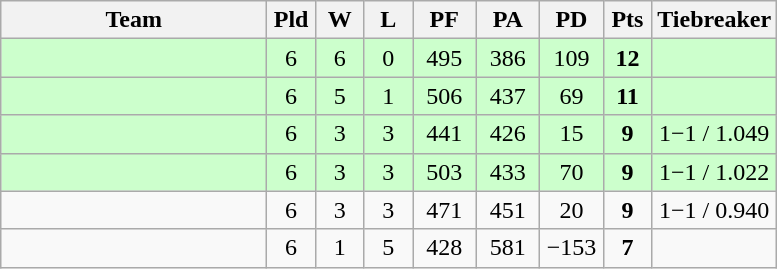<table class="wikitable" style="text-align:center;">
<tr>
<th width=170>Team</th>
<th width=25>Pld</th>
<th width=25>W</th>
<th width=25>L</th>
<th width=35>PF</th>
<th width=35>PA</th>
<th width=35>PD</th>
<th width=25>Pts</th>
<th width=50>Tiebreaker</th>
</tr>
<tr bgcolor="#ccffcc">
<td align=left></td>
<td>6</td>
<td>6</td>
<td>0</td>
<td>495</td>
<td>386</td>
<td>109</td>
<td><strong>12</strong></td>
<td></td>
</tr>
<tr bgcolor="#ccffcc">
<td align=left></td>
<td>6</td>
<td>5</td>
<td>1</td>
<td>506</td>
<td>437</td>
<td>69</td>
<td><strong>11</strong></td>
<td></td>
</tr>
<tr bgcolor="#ccffcc">
<td align=left></td>
<td>6</td>
<td>3</td>
<td>3</td>
<td>441</td>
<td>426</td>
<td>15</td>
<td><strong>9</strong></td>
<td>1−1 / 1.049</td>
</tr>
<tr bgcolor="#ccffcc">
<td align=left></td>
<td>6</td>
<td>3</td>
<td>3</td>
<td>503</td>
<td>433</td>
<td>70</td>
<td><strong>9</strong></td>
<td>1−1 / 1.022</td>
</tr>
<tr>
<td align=left></td>
<td>6</td>
<td>3</td>
<td>3</td>
<td>471</td>
<td>451</td>
<td>20</td>
<td><strong>9</strong></td>
<td>1−1 / 0.940</td>
</tr>
<tr>
<td align=left></td>
<td>6</td>
<td>1</td>
<td>5</td>
<td>428</td>
<td>581</td>
<td>−153</td>
<td><strong>7</strong></td>
<td></td>
</tr>
</table>
